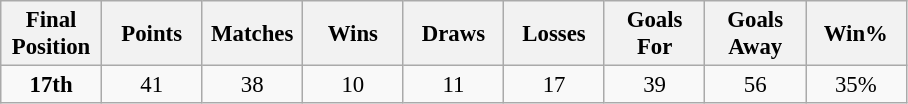<table class="wikitable" style="font-size: 95%; text-align: center;">
<tr>
<th width=60>Final Position</th>
<th width=60>Points</th>
<th width=60>Matches</th>
<th width=60>Wins</th>
<th width=60>Draws</th>
<th width=60>Losses</th>
<th width=60>Goals For</th>
<th width=60>Goals Away</th>
<th width=60>Win%</th>
</tr>
<tr>
<td><strong>17th</strong></td>
<td>41</td>
<td>38</td>
<td>10</td>
<td>11</td>
<td>17</td>
<td>39</td>
<td>56</td>
<td>35%</td>
</tr>
</table>
